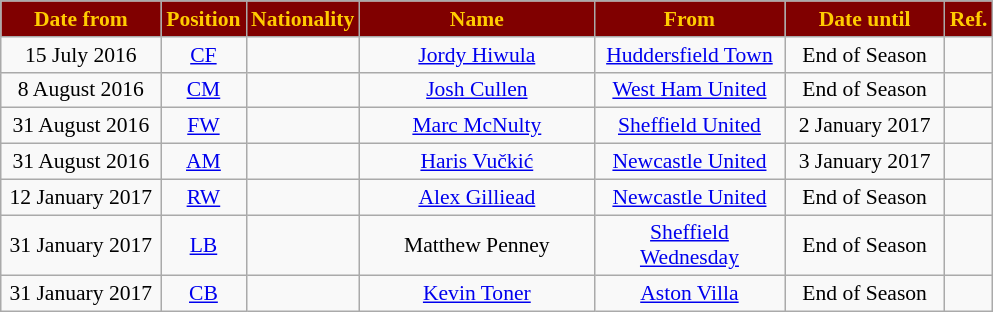<table class="wikitable"  style="text-align:center; font-size:90%; ">
<tr>
<th style="background:#800000; color:#FFCC00; width:100px;">Date from</th>
<th style="background:#800000; color:#FFCC00; width:50px;">Position</th>
<th style="background:#800000; color:#FFCC00; width:50px;">Nationality</th>
<th style="background:#800000; color:#FFCC00; width:150px;">Name</th>
<th style="background:#800000; color:#FFCC00; width:120px;">From</th>
<th style="background:#800000; color:#FFCC00; width:100px;">Date until</th>
<th style="background:#800000; color:#FFCC00; width:25px;">Ref.</th>
</tr>
<tr>
<td>15 July 2016</td>
<td><a href='#'>CF</a></td>
<td></td>
<td><a href='#'>Jordy Hiwula</a></td>
<td><a href='#'>Huddersfield Town</a></td>
<td>End of Season</td>
<td></td>
</tr>
<tr>
<td>8 August 2016</td>
<td><a href='#'>CM</a></td>
<td></td>
<td><a href='#'>Josh Cullen</a></td>
<td><a href='#'>West Ham United</a></td>
<td>End of Season </td>
<td></td>
</tr>
<tr>
<td>31 August 2016</td>
<td><a href='#'>FW</a></td>
<td></td>
<td><a href='#'>Marc McNulty</a></td>
<td><a href='#'>Sheffield United</a></td>
<td>2 January 2017 </td>
<td></td>
</tr>
<tr>
<td>31 August 2016</td>
<td><a href='#'>AM</a></td>
<td></td>
<td><a href='#'>Haris Vučkić</a></td>
<td><a href='#'>Newcastle United</a></td>
<td>3 January 2017</td>
<td></td>
</tr>
<tr>
<td>12 January 2017</td>
<td><a href='#'>RW</a></td>
<td></td>
<td><a href='#'>Alex Gilliead</a></td>
<td><a href='#'>Newcastle United</a></td>
<td>End of Season</td>
<td></td>
</tr>
<tr>
<td>31 January 2017</td>
<td><a href='#'>LB</a></td>
<td></td>
<td>Matthew Penney</td>
<td><a href='#'>Sheffield Wednesday</a></td>
<td>End of Season</td>
<td></td>
</tr>
<tr>
<td>31 January 2017</td>
<td><a href='#'>CB</a></td>
<td></td>
<td><a href='#'>Kevin Toner</a></td>
<td><a href='#'>Aston Villa</a></td>
<td>End of Season</td>
<td></td>
</tr>
</table>
